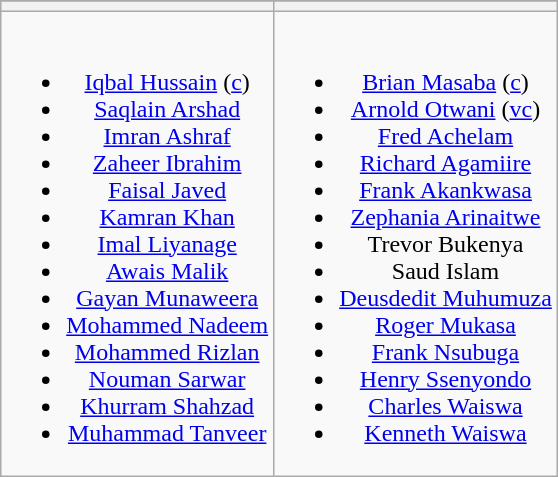<table class="wikitable" style="text-align:center; margin:auto">
<tr>
</tr>
<tr>
<th></th>
<th></th>
</tr>
<tr style="vertical-align:top">
<td><br><ul><li><a href='#'>Iqbal Hussain</a> (<a href='#'>c</a>)</li><li><a href='#'>Saqlain Arshad</a></li><li><a href='#'>Imran Ashraf</a></li><li><a href='#'>Zaheer Ibrahim</a></li><li><a href='#'>Faisal Javed</a></li><li><a href='#'>Kamran Khan</a></li><li><a href='#'>Imal Liyanage</a></li><li><a href='#'>Awais Malik</a></li><li><a href='#'>Gayan Munaweera</a></li><li><a href='#'>Mohammed Nadeem</a></li><li><a href='#'>Mohammed Rizlan</a></li><li><a href='#'>Nouman Sarwar</a></li><li><a href='#'>Khurram Shahzad</a></li><li><a href='#'>Muhammad Tanveer</a></li></ul></td>
<td><br><ul><li><a href='#'>Brian Masaba</a> (<a href='#'>c</a>)</li><li><a href='#'>Arnold Otwani</a> (<a href='#'>vc</a>)</li><li><a href='#'>Fred Achelam</a></li><li><a href='#'>Richard Agamiire</a></li><li><a href='#'>Frank Akankwasa</a></li><li><a href='#'>Zephania Arinaitwe</a></li><li>Trevor Bukenya</li><li>Saud Islam</li><li><a href='#'>Deusdedit Muhumuza</a></li><li><a href='#'>Roger Mukasa</a></li><li><a href='#'>Frank Nsubuga</a></li><li><a href='#'>Henry Ssenyondo</a></li><li><a href='#'>Charles Waiswa</a></li><li><a href='#'>Kenneth Waiswa</a></li></ul></td>
</tr>
</table>
